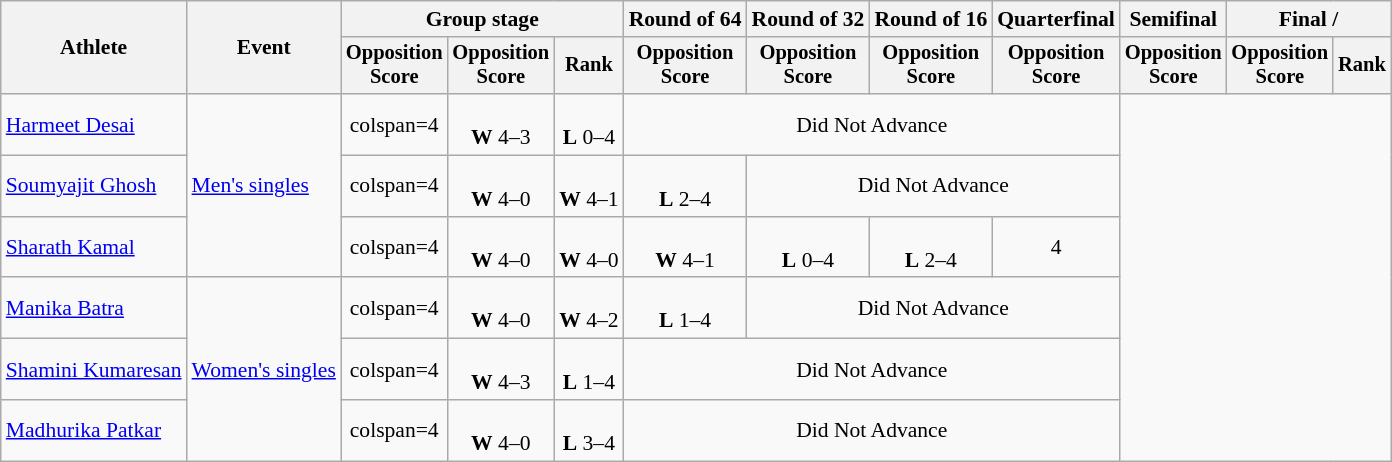<table class=wikitable style="text-align:center; font-size:90%">
<tr>
<th rowspan=2>Athlete</th>
<th rowspan=2>Event</th>
<th colspan=3>Group stage</th>
<th>Round of 64</th>
<th>Round of 32</th>
<th>Round of 16</th>
<th>Quarterfinal</th>
<th>Semifinal</th>
<th colspan=2>Final / </th>
</tr>
<tr style="font-size:95%">
<th>Opposition<br>Score</th>
<th>Opposition<br>Score</th>
<th>Rank</th>
<th>Opposition<br>Score</th>
<th>Opposition<br>Score</th>
<th>Opposition<br>Score</th>
<th>Opposition<br>Score</th>
<th>Opposition<br>Score</th>
<th>Opposition<br>Score</th>
<th>Rank</th>
</tr>
<tr>
<td align=left><a href='#'>Harmeet Desai</a></td>
<td align=left rowspan=3><a href='#'>Men's singles</a></td>
<td>colspan=4 </td>
<td><br><strong>W</strong> 4–3</td>
<td><br><strong>L</strong> 0–4</td>
<td colspan="4">Did Not Advance</td>
</tr>
<tr>
<td align=left><a href='#'>Soumyajit Ghosh</a></td>
<td>colspan=4 </td>
<td><br><strong>W</strong> 4–0</td>
<td><br><strong>W</strong> 4–1</td>
<td><br><strong>L</strong> 2–4</td>
<td colspan="3">Did Not Advance</td>
</tr>
<tr>
<td align=left><a href='#'>Sharath Kamal</a></td>
<td>colspan=4 </td>
<td><br><strong>W</strong> 4–0</td>
<td><br><strong>W</strong> 4–0</td>
<td><br><strong>W</strong> 4–1</td>
<td><br><strong>L</strong> 0–4</td>
<td><br><strong>L</strong> 2–4</td>
<td>4</td>
</tr>
<tr>
<td align=left><a href='#'>Manika Batra</a></td>
<td align=left rowspan=3><a href='#'>Women's singles</a></td>
<td>colspan=4 </td>
<td><br><strong>W</strong> 4–0</td>
<td><br><strong>W</strong> 4–2</td>
<td><br><strong>L</strong> 1–4</td>
<td colspan="3">Did Not Advance</td>
</tr>
<tr>
<td align=left><a href='#'>Shamini Kumaresan</a></td>
<td>colspan=4 </td>
<td><br><strong>W</strong> 4–3</td>
<td><br><strong>L</strong> 1–4</td>
<td colspan="4">Did Not Advance</td>
</tr>
<tr>
<td align=left><a href='#'>Madhurika Patkar</a></td>
<td>colspan=4 </td>
<td><br><strong>W</strong> 4–0</td>
<td><br><strong>L</strong> 3–4</td>
<td colspan="4">Did Not Advance</td>
</tr>
</table>
